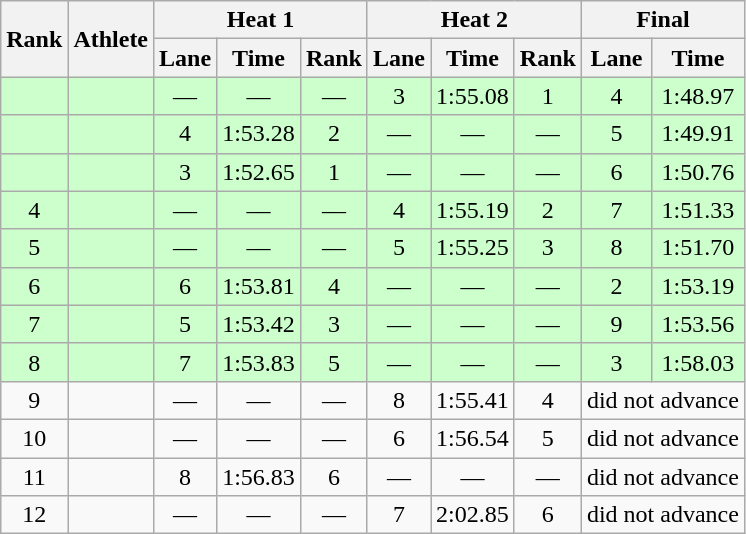<table class="wikitable sortable"  style="text-align:center">
<tr>
<th rowspan="2" data-sort-type=number>Rank</th>
<th rowspan="2">Athlete</th>
<th colspan="3">Heat 1</th>
<th colspan="3">Heat 2</th>
<th colspan="2">Final</th>
</tr>
<tr>
<th>Lane</th>
<th>Time</th>
<th>Rank</th>
<th>Lane</th>
<th>Time</th>
<th>Rank</th>
<th>Lane</th>
<th>Time</th>
</tr>
<tr bgcolor=ccffcc>
<td></td>
<td align="left"></td>
<td>—</td>
<td>—</td>
<td>—</td>
<td>3</td>
<td>1:55.08</td>
<td>1</td>
<td>4</td>
<td>1:48.97</td>
</tr>
<tr bgcolor=ccffcc>
<td></td>
<td align="left"></td>
<td>4</td>
<td>1:53.28</td>
<td>2</td>
<td>—</td>
<td>—</td>
<td>—</td>
<td>5</td>
<td>1:49.91</td>
</tr>
<tr bgcolor=ccffcc>
<td></td>
<td align="left"></td>
<td>3</td>
<td>1:52.65</td>
<td>1</td>
<td>—</td>
<td>—</td>
<td>—</td>
<td>6</td>
<td>1:50.76</td>
</tr>
<tr bgcolor=ccffcc>
<td>4</td>
<td align="left"></td>
<td>—</td>
<td>—</td>
<td>—</td>
<td>4</td>
<td>1:55.19</td>
<td>2</td>
<td>7</td>
<td>1:51.33</td>
</tr>
<tr bgcolor=ccffcc>
<td>5</td>
<td align="left"></td>
<td>—</td>
<td>—</td>
<td>—</td>
<td>5</td>
<td>1:55.25</td>
<td>3</td>
<td>8</td>
<td>1:51.70</td>
</tr>
<tr bgcolor=ccffcc>
<td>6</td>
<td align="left"></td>
<td>6</td>
<td>1:53.81</td>
<td>4</td>
<td>—</td>
<td>—</td>
<td>—</td>
<td>2</td>
<td>1:53.19</td>
</tr>
<tr bgcolor=ccffcc>
<td>7</td>
<td align="left"></td>
<td>5</td>
<td>1:53.42</td>
<td>3</td>
<td>—</td>
<td>—</td>
<td>—</td>
<td>9</td>
<td>1:53.56</td>
</tr>
<tr bgcolor=ccffcc>
<td>8</td>
<td align="left"></td>
<td>7</td>
<td>1:53.83</td>
<td>5</td>
<td>—</td>
<td>—</td>
<td>—</td>
<td>3</td>
<td>1:58.03</td>
</tr>
<tr>
<td>9</td>
<td align="left"></td>
<td>—</td>
<td>—</td>
<td>—</td>
<td>8</td>
<td>1:55.41</td>
<td>4</td>
<td colspan="2">did not advance</td>
</tr>
<tr>
<td>10</td>
<td align="left"></td>
<td>—</td>
<td>—</td>
<td>—</td>
<td>6</td>
<td>1:56.54</td>
<td>5</td>
<td colspan="2">did not advance</td>
</tr>
<tr>
<td>11</td>
<td align="left"></td>
<td>8</td>
<td>1:56.83</td>
<td>6</td>
<td>—</td>
<td>—</td>
<td>—</td>
<td colspan="2">did not advance</td>
</tr>
<tr>
<td>12</td>
<td align="left"></td>
<td>—</td>
<td>—</td>
<td>—</td>
<td>7</td>
<td>2:02.85</td>
<td>6</td>
<td colspan="2">did not advance</td>
</tr>
</table>
